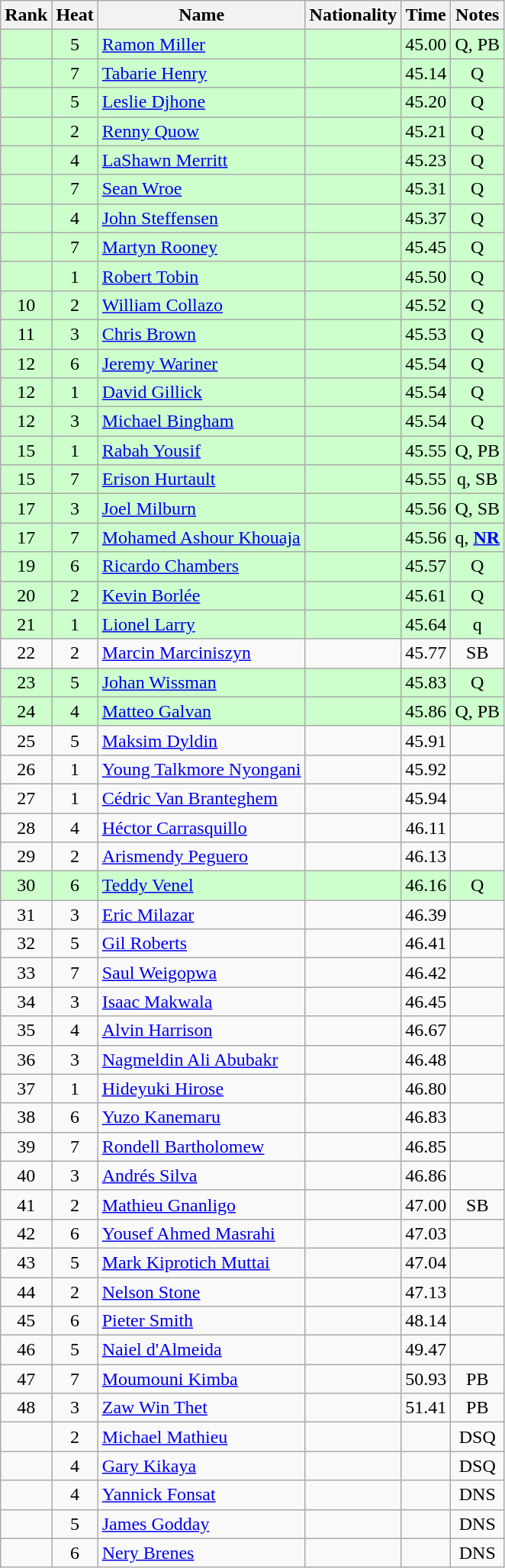<table class="wikitable sortable" style="text-align:center">
<tr>
<th>Rank</th>
<th>Heat</th>
<th>Name</th>
<th>Nationality</th>
<th>Time</th>
<th>Notes</th>
</tr>
<tr bgcolor=ccffcc>
<td></td>
<td>5</td>
<td align=left><a href='#'>Ramon Miller</a></td>
<td align=left></td>
<td>45.00</td>
<td>Q, PB</td>
</tr>
<tr bgcolor=ccffcc>
<td></td>
<td>7</td>
<td align=left><a href='#'>Tabarie Henry</a></td>
<td align=left></td>
<td>45.14</td>
<td>Q</td>
</tr>
<tr bgcolor=ccffcc>
<td></td>
<td>5</td>
<td align=left><a href='#'>Leslie Djhone</a></td>
<td align=left></td>
<td>45.20</td>
<td>Q</td>
</tr>
<tr bgcolor=ccffcc>
<td></td>
<td>2</td>
<td align=left><a href='#'>Renny Quow</a></td>
<td align=left></td>
<td>45.21</td>
<td>Q</td>
</tr>
<tr bgcolor=ccffcc>
<td></td>
<td>4</td>
<td align=left><a href='#'>LaShawn Merritt</a></td>
<td align=left></td>
<td>45.23</td>
<td>Q</td>
</tr>
<tr bgcolor=ccffcc>
<td></td>
<td>7</td>
<td align=left><a href='#'>Sean Wroe</a></td>
<td align=left></td>
<td>45.31</td>
<td>Q</td>
</tr>
<tr bgcolor=ccffcc>
<td></td>
<td>4</td>
<td align=left><a href='#'>John Steffensen</a></td>
<td align=left></td>
<td>45.37</td>
<td>Q</td>
</tr>
<tr bgcolor=ccffcc>
<td></td>
<td>7</td>
<td align=left><a href='#'>Martyn Rooney</a></td>
<td align=left></td>
<td>45.45</td>
<td>Q</td>
</tr>
<tr bgcolor=ccffcc>
<td></td>
<td>1</td>
<td align=left><a href='#'>Robert Tobin</a></td>
<td align=left></td>
<td>45.50</td>
<td>Q</td>
</tr>
<tr bgcolor=ccffcc>
<td>10</td>
<td>2</td>
<td align=left><a href='#'>William Collazo</a></td>
<td align=left></td>
<td>45.52</td>
<td>Q</td>
</tr>
<tr bgcolor=ccffcc>
<td>11</td>
<td>3</td>
<td align=left><a href='#'>Chris Brown</a></td>
<td align=left></td>
<td>45.53</td>
<td>Q</td>
</tr>
<tr bgcolor=ccffcc>
<td>12</td>
<td>6</td>
<td align=left><a href='#'>Jeremy Wariner</a></td>
<td align=left></td>
<td>45.54</td>
<td>Q</td>
</tr>
<tr bgcolor=ccffcc>
<td>12</td>
<td>1</td>
<td align=left><a href='#'>David Gillick</a></td>
<td align=left></td>
<td>45.54</td>
<td>Q</td>
</tr>
<tr bgcolor=ccffcc>
<td>12</td>
<td>3</td>
<td align=left><a href='#'>Michael Bingham</a></td>
<td align=left></td>
<td>45.54</td>
<td>Q</td>
</tr>
<tr bgcolor=ccffcc>
<td>15</td>
<td>1</td>
<td align=left><a href='#'>Rabah Yousif</a></td>
<td align=left></td>
<td>45.55</td>
<td>Q, PB</td>
</tr>
<tr bgcolor=ccffcc>
<td>15</td>
<td>7</td>
<td align=left><a href='#'>Erison Hurtault</a></td>
<td align=left></td>
<td>45.55</td>
<td>q, SB</td>
</tr>
<tr bgcolor=ccffcc>
<td>17</td>
<td>3</td>
<td align=left><a href='#'>Joel Milburn</a></td>
<td align=left></td>
<td>45.56</td>
<td>Q, SB</td>
</tr>
<tr bgcolor=ccffcc>
<td>17</td>
<td>7</td>
<td align=left><a href='#'>Mohamed Ashour Khouaja</a></td>
<td align=left></td>
<td>45.56</td>
<td>q, <strong><a href='#'>NR</a></strong></td>
</tr>
<tr bgcolor=ccffcc>
<td>19</td>
<td>6</td>
<td align=left><a href='#'>Ricardo Chambers</a></td>
<td align=left></td>
<td>45.57</td>
<td>Q</td>
</tr>
<tr bgcolor=ccffcc>
<td>20</td>
<td>2</td>
<td align=left><a href='#'>Kevin Borlée</a></td>
<td align=left></td>
<td>45.61</td>
<td>Q</td>
</tr>
<tr bgcolor=ccffcc>
<td>21</td>
<td>1</td>
<td align=left><a href='#'>Lionel Larry</a></td>
<td align=left></td>
<td>45.64</td>
<td>q</td>
</tr>
<tr>
<td>22</td>
<td>2</td>
<td align=left><a href='#'>Marcin Marciniszyn</a></td>
<td align=left></td>
<td>45.77</td>
<td>SB</td>
</tr>
<tr bgcolor=ccffcc>
<td>23</td>
<td>5</td>
<td align=left><a href='#'>Johan Wissman</a></td>
<td align=left></td>
<td>45.83</td>
<td>Q</td>
</tr>
<tr bgcolor=ccffcc>
<td>24</td>
<td>4</td>
<td align=left><a href='#'>Matteo Galvan</a></td>
<td align=left></td>
<td>45.86</td>
<td>Q, PB</td>
</tr>
<tr>
<td>25</td>
<td>5</td>
<td align=left><a href='#'>Maksim Dyldin</a></td>
<td align=left></td>
<td>45.91</td>
<td></td>
</tr>
<tr>
<td>26</td>
<td>1</td>
<td align=left><a href='#'>Young Talkmore Nyongani</a></td>
<td align=left></td>
<td>45.92</td>
<td></td>
</tr>
<tr>
<td>27</td>
<td>1</td>
<td align=left><a href='#'>Cédric Van Branteghem</a></td>
<td align=left></td>
<td>45.94</td>
<td></td>
</tr>
<tr>
<td>28</td>
<td>4</td>
<td align=left><a href='#'>Héctor Carrasquillo</a></td>
<td align=left></td>
<td>46.11</td>
<td></td>
</tr>
<tr>
<td>29</td>
<td>2</td>
<td align=left><a href='#'>Arismendy Peguero</a></td>
<td align=left></td>
<td>46.13</td>
<td></td>
</tr>
<tr bgcolor=ccffcc>
<td>30</td>
<td>6</td>
<td align=left><a href='#'>Teddy Venel</a></td>
<td align=left></td>
<td>46.16</td>
<td>Q</td>
</tr>
<tr>
<td>31</td>
<td>3</td>
<td align=left><a href='#'>Eric Milazar</a></td>
<td align=left></td>
<td>46.39</td>
<td></td>
</tr>
<tr>
<td>32</td>
<td>5</td>
<td align=left><a href='#'>Gil Roberts</a></td>
<td align=left></td>
<td>46.41</td>
<td></td>
</tr>
<tr>
<td>33</td>
<td>7</td>
<td align=left><a href='#'>Saul Weigopwa</a></td>
<td align=left></td>
<td>46.42</td>
<td></td>
</tr>
<tr>
<td>34</td>
<td>3</td>
<td align=left><a href='#'>Isaac Makwala</a></td>
<td align=left></td>
<td>46.45</td>
<td></td>
</tr>
<tr>
<td>35</td>
<td>4</td>
<td align=left><a href='#'>Alvin Harrison</a></td>
<td align=left></td>
<td>46.67</td>
<td></td>
</tr>
<tr>
<td>36</td>
<td>3</td>
<td align=left><a href='#'>Nagmeldin Ali Abubakr</a></td>
<td align=left></td>
<td>46.48</td>
<td></td>
</tr>
<tr>
<td>37</td>
<td>1</td>
<td align=left><a href='#'>Hideyuki Hirose</a></td>
<td align=left></td>
<td>46.80</td>
<td></td>
</tr>
<tr>
<td>38</td>
<td>6</td>
<td align=left><a href='#'>Yuzo Kanemaru</a></td>
<td align=left></td>
<td>46.83</td>
<td></td>
</tr>
<tr>
<td>39</td>
<td>7</td>
<td align=left><a href='#'>Rondell Bartholomew</a></td>
<td align=left></td>
<td>46.85</td>
<td></td>
</tr>
<tr>
<td>40</td>
<td>3</td>
<td align=left><a href='#'>Andrés Silva</a></td>
<td align=left></td>
<td>46.86</td>
<td></td>
</tr>
<tr>
<td>41</td>
<td>2</td>
<td align=left><a href='#'>Mathieu Gnanligo</a></td>
<td align=left></td>
<td>47.00</td>
<td>SB</td>
</tr>
<tr>
<td>42</td>
<td>6</td>
<td align=left><a href='#'>Yousef Ahmed Masrahi</a></td>
<td align=left></td>
<td>47.03</td>
<td></td>
</tr>
<tr>
<td>43</td>
<td>5</td>
<td align=left><a href='#'>Mark Kiprotich Muttai</a></td>
<td align=left></td>
<td>47.04</td>
<td></td>
</tr>
<tr>
<td>44</td>
<td>2</td>
<td align=left><a href='#'>Nelson Stone</a></td>
<td align=left></td>
<td>47.13</td>
<td></td>
</tr>
<tr>
<td>45</td>
<td>6</td>
<td align=left><a href='#'>Pieter Smith</a></td>
<td align=left></td>
<td>48.14</td>
<td></td>
</tr>
<tr>
<td>46</td>
<td>5</td>
<td align=left><a href='#'>Naiel d'Almeida</a></td>
<td align=left></td>
<td>49.47</td>
<td></td>
</tr>
<tr>
<td>47</td>
<td>7</td>
<td align=left><a href='#'>Moumouni Kimba</a></td>
<td align=left></td>
<td>50.93</td>
<td>PB</td>
</tr>
<tr>
<td>48</td>
<td>3</td>
<td align=left><a href='#'>Zaw Win Thet</a></td>
<td align=left></td>
<td>51.41</td>
<td>PB</td>
</tr>
<tr>
<td></td>
<td>2</td>
<td align=left><a href='#'>Michael Mathieu</a></td>
<td align=left></td>
<td></td>
<td>DSQ</td>
</tr>
<tr>
<td></td>
<td>4</td>
<td align=left><a href='#'>Gary Kikaya</a></td>
<td align=left></td>
<td></td>
<td>DSQ</td>
</tr>
<tr>
<td></td>
<td>4</td>
<td align=left><a href='#'>Yannick Fonsat</a></td>
<td align=left></td>
<td></td>
<td>DNS</td>
</tr>
<tr>
<td></td>
<td>5</td>
<td align=left><a href='#'>James Godday</a></td>
<td align=left></td>
<td></td>
<td>DNS</td>
</tr>
<tr>
<td></td>
<td>6</td>
<td align=left><a href='#'>Nery Brenes</a></td>
<td align=left></td>
<td></td>
<td>DNS</td>
</tr>
</table>
